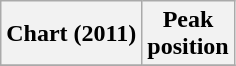<table class="wikitable plainrowheaders">
<tr>
<th scope="col">Chart (2011)</th>
<th scope="col">Peak<br>position</th>
</tr>
<tr>
</tr>
</table>
